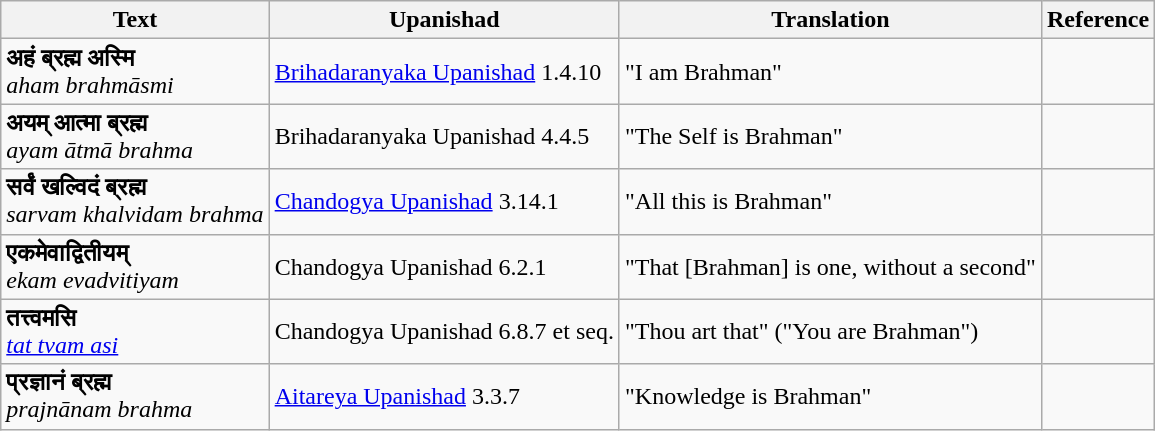<table class="wikitable sortable">
<tr>
<th>Text</th>
<th>Upanishad</th>
<th>Translation</th>
<th>Reference</th>
</tr>
<tr>
<td><strong>अहं ब्रह्म अस्मि</strong><br><em>aham brahmāsmi</em></td>
<td><a href='#'>Brihadaranyaka Upanishad</a> 1.4.10</td>
<td>"I am Brahman"</td>
<td></td>
</tr>
<tr>
<td><strong>अयम् आत्मा ब्रह्म</strong><br><em>ayam ātmā brahma</em></td>
<td>Brihadaranyaka Upanishad 4.4.5</td>
<td>"The Self is Brahman"</td>
<td></td>
</tr>
<tr>
<td><strong>सर्वं खल्विदं ब्रह्म</strong><br><em>sarvam khalvidam brahma</em></td>
<td><a href='#'>Chandogya Upanishad</a> 3.14.1</td>
<td>"All this is Brahman"</td>
<td></td>
</tr>
<tr>
<td><strong>एकमेवाद्वितीयम्</strong><br><em>ekam evadvitiyam</em></td>
<td>Chandogya Upanishad 6.2.1</td>
<td>"That [Brahman] is one, without a second"</td>
<td></td>
</tr>
<tr>
<td><strong>तत्त्वमसि</strong><br><em><a href='#'>tat tvam asi</a></em></td>
<td>Chandogya Upanishad 6.8.7 et seq.</td>
<td>"Thou art that" ("You are Brahman")</td>
<td></td>
</tr>
<tr>
<td><strong>प्रज्ञानं ब्रह्म</strong><br><em>prajnānam brahma</em></td>
<td><a href='#'>Aitareya Upanishad</a> 3.3.7</td>
<td>"Knowledge is Brahman"</td>
<td></td>
</tr>
</table>
